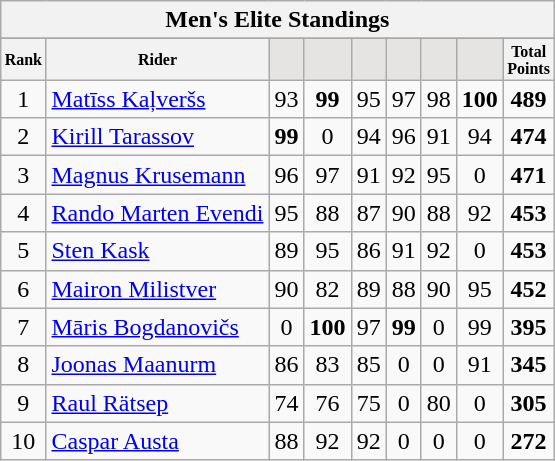<table class="wikitable sortable">
<tr>
<th colspan=27 align="center">Men's Elite Standings</th>
</tr>
<tr>
</tr>
<tr style="font-size:8pt;font-weight:bold">
<th align="center">Rank</th>
<th align="center">Rider</th>
<th class=unsortable style="background:#E5E4E2;"><small></small></th>
<th class=unsortable style="background:#E5E4E2;"><small></small></th>
<th class=unsortable style="background:#E5E4E2;"><small></small></th>
<th class=unsortable style="background:#E5E4E2;"><small></small></th>
<th class=unsortable style="background:#E5E4E2;"><small></small></th>
<th class=unsortable style="background:#E5E4E2;"><small></small></th>
<th align="center">Total<br>Points</th>
</tr>
<tr>
<td align=center>1</td>
<td> <a href='#'>Matīss Kaļveršs</a></td>
<td align=center>93</td>
<td align=center><strong>99</strong></td>
<td align=center>95</td>
<td align=center>97</td>
<td align=center>98</td>
<td align=center><strong>100</strong></td>
<td align=center><strong>489</strong></td>
</tr>
<tr>
<td align=center>2</td>
<td> <a href='#'>Kirill Tarassov</a></td>
<td align=center><strong>99</strong></td>
<td align=center>0</td>
<td align=center>94</td>
<td align=center>96</td>
<td align=center>91</td>
<td align=center>94</td>
<td align=center><strong>474</strong></td>
</tr>
<tr>
<td align=center>3</td>
<td> <a href='#'>Magnus Krusemann</a></td>
<td align=center>96</td>
<td align=center>97</td>
<td align=center>91</td>
<td align=center>92</td>
<td align=center>95</td>
<td align=center>0</td>
<td align=center><strong>471</strong></td>
</tr>
<tr>
<td align=center>4</td>
<td> <a href='#'>Rando Marten Evendi</a></td>
<td align=center>95</td>
<td align=center>88</td>
<td align=center>87</td>
<td align=center>90</td>
<td align=center>88</td>
<td align=center>92</td>
<td align=center><strong>453</strong></td>
</tr>
<tr>
<td align=center>5</td>
<td> <a href='#'>Sten Kask</a></td>
<td align=center>89</td>
<td align=center>95</td>
<td align=center>86</td>
<td align=center>91</td>
<td align=center>92</td>
<td align=center>0</td>
<td align=center><strong>453</strong></td>
</tr>
<tr>
<td align=center>6</td>
<td> <a href='#'>Mairon Milistver</a></td>
<td align=center>90</td>
<td align=center>82</td>
<td align=center>89</td>
<td align=center>88</td>
<td align=center>90</td>
<td align=center>95</td>
<td align=center><strong>452</strong></td>
</tr>
<tr>
<td align=center>7</td>
<td> <a href='#'>Māris Bogdanovičs</a></td>
<td align=center>0</td>
<td align=center><strong>100</strong></td>
<td align=center>97</td>
<td align=center><strong>99</strong></td>
<td align=center>0</td>
<td align=center>99</td>
<td align=center><strong>395</strong></td>
</tr>
<tr>
<td align=center>8</td>
<td> <a href='#'>Joonas Maanurm</a></td>
<td align=center>86</td>
<td align=center>83</td>
<td align=center>85</td>
<td align=center>0</td>
<td align=center>0</td>
<td align=center>91</td>
<td align=center><strong>345</strong></td>
</tr>
<tr>
<td align=center>9</td>
<td> <a href='#'>Raul Rätsep</a></td>
<td align=center>74</td>
<td align=center>76</td>
<td align=center>75</td>
<td align=center>0</td>
<td align=center>80</td>
<td align=center>0</td>
<td align=center><strong>305</strong></td>
</tr>
<tr>
<td align=center>10</td>
<td> <a href='#'>Caspar Austa</a></td>
<td align=center>88</td>
<td align=center>92</td>
<td align=center>92</td>
<td align=center>0</td>
<td align=center>0</td>
<td align=center>0</td>
<td align=center><strong>272</strong></td>
</tr>
</table>
